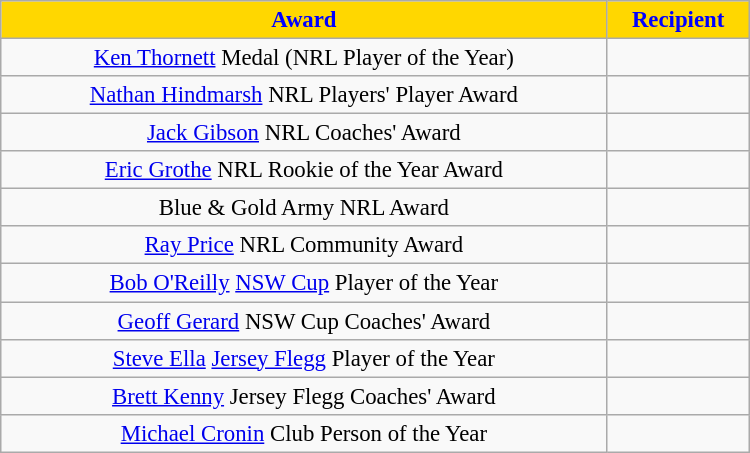<table class="wikitable" style="text-align:center; width:500px; font-size:95%">
<tr>
<th style="background:gold; color:blue;text-align:center";>Award</th>
<th style="background:gold; color:blue;text-align:center";>Recipient</th>
</tr>
<tr>
<td><a href='#'>Ken Thornett</a> Medal (NRL Player of the Year)</td>
<td></td>
</tr>
<tr>
<td><a href='#'>Nathan Hindmarsh</a> NRL Players' Player Award</td>
<td></td>
</tr>
<tr>
<td><a href='#'>Jack Gibson</a> NRL Coaches' Award</td>
<td></td>
</tr>
<tr>
<td><a href='#'>Eric Grothe</a> NRL Rookie of the Year Award</td>
<td></td>
</tr>
<tr>
<td>Blue & Gold Army NRL Award</td>
<td></td>
</tr>
<tr>
<td><a href='#'>Ray Price</a> NRL Community Award</td>
<td></td>
</tr>
<tr>
<td><a href='#'>Bob O'Reilly</a> <a href='#'>NSW Cup</a> Player of the Year</td>
<td></td>
</tr>
<tr>
<td><a href='#'>Geoff Gerard</a> NSW Cup Coaches' Award</td>
<td></td>
</tr>
<tr>
<td><a href='#'>Steve Ella</a> <a href='#'>Jersey Flegg</a> Player of the Year</td>
<td></td>
</tr>
<tr>
<td><a href='#'>Brett Kenny</a> Jersey Flegg Coaches' Award</td>
<td></td>
</tr>
<tr>
<td><a href='#'>Michael Cronin</a> Club Person of the Year</td>
<td></td>
</tr>
</table>
